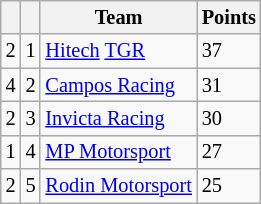<table class="wikitable" style="font-size: 85%;">
<tr>
<th></th>
<th></th>
<th>Team</th>
<th>Points</th>
</tr>
<tr>
<td align="left"> 2</td>
<td align="center">1</td>
<td> <a href='#'>Hitech</a> <a href='#'>TGR</a></td>
<td>37</td>
</tr>
<tr>
<td align="left"> 4</td>
<td align="center">2</td>
<td> <a href='#'>Campos Racing</a></td>
<td>31</td>
</tr>
<tr>
<td align="left"> 2</td>
<td align="center">3</td>
<td> <a href='#'>Invicta Racing</a></td>
<td>30</td>
</tr>
<tr>
<td align="left"> 1</td>
<td align="center">4</td>
<td> <a href='#'>MP Motorsport</a></td>
<td>27</td>
</tr>
<tr>
<td align="left"> 2</td>
<td align="center">5</td>
<td> <a href='#'>Rodin Motorsport</a></td>
<td>25</td>
</tr>
</table>
